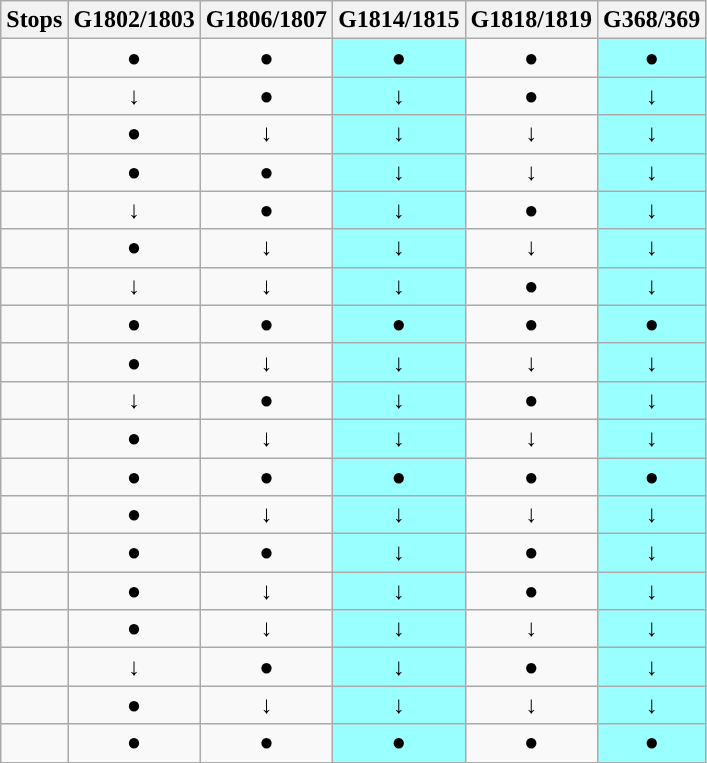<table class="wikitable" style="text-align: center">
<tr>
<th>Stops</th>
<th>G1802/1803</th>
<th>G1806/1807</th>
<th>G1814/1815</th>
<th>G1818/1819</th>
<th>G368/369</th>
</tr>
<tr>
<td></td>
<td>●</td>
<td>●</td>
<td style="background:#99FFFF">●</td>
<td>●</td>
<td style="background:#99FFFF">●</td>
</tr>
<tr>
<td></td>
<td>↓</td>
<td>●</td>
<td style="background:#99FFFF">↓</td>
<td>●</td>
<td style="background:#99FFFF">↓</td>
</tr>
<tr>
<td></td>
<td>●</td>
<td>↓</td>
<td style="background:#99FFFF">↓</td>
<td>↓</td>
<td style="background:#99FFFF">↓</td>
</tr>
<tr>
<td></td>
<td>●</td>
<td>●</td>
<td style="background:#99FFFF">↓</td>
<td>↓</td>
<td style="background:#99FFFF">↓</td>
</tr>
<tr>
<td></td>
<td>↓</td>
<td>●</td>
<td style="background:#99FFFF">↓</td>
<td>●</td>
<td style="background:#99FFFF">↓</td>
</tr>
<tr>
<td></td>
<td>●</td>
<td>↓</td>
<td style="background:#99FFFF">↓</td>
<td>↓</td>
<td style="background:#99FFFF">↓</td>
</tr>
<tr>
<td></td>
<td>↓</td>
<td>↓</td>
<td style="background:#99FFFF">↓</td>
<td>●</td>
<td style="background:#99FFFF">↓</td>
</tr>
<tr>
<td></td>
<td>●</td>
<td>●</td>
<td style="background:#99FFFF">●</td>
<td>●</td>
<td style="background:#99FFFF">●</td>
</tr>
<tr>
<td></td>
<td>●</td>
<td>↓</td>
<td style="background:#99FFFF">↓</td>
<td>↓</td>
<td style="background:#99FFFF">↓</td>
</tr>
<tr>
<td></td>
<td>↓</td>
<td>●</td>
<td style="background:#99FFFF">↓</td>
<td>●</td>
<td style="background:#99FFFF">↓</td>
</tr>
<tr>
<td></td>
<td>●</td>
<td>↓</td>
<td style="background:#99FFFF">↓</td>
<td>↓</td>
<td style="background:#99FFFF">↓</td>
</tr>
<tr>
<td></td>
<td>●</td>
<td>●</td>
<td style="background:#99FFFF">●</td>
<td>●</td>
<td style="background:#99FFFF">●</td>
</tr>
<tr>
<td></td>
<td>●</td>
<td>↓</td>
<td style="background:#99FFFF">↓</td>
<td>↓</td>
<td style="background:#99FFFF">↓</td>
</tr>
<tr>
<td></td>
<td>●</td>
<td>●</td>
<td style="background:#99FFFF">↓</td>
<td>●</td>
<td style="background:#99FFFF">↓</td>
</tr>
<tr>
<td></td>
<td>●</td>
<td>↓</td>
<td style="background:#99FFFF">↓</td>
<td>●</td>
<td style="background:#99FFFF">↓</td>
</tr>
<tr>
<td></td>
<td>●</td>
<td>↓</td>
<td style="background:#99FFFF">↓</td>
<td>↓</td>
<td style="background:#99FFFF">↓</td>
</tr>
<tr>
<td></td>
<td>↓</td>
<td>●</td>
<td style="background:#99FFFF">↓</td>
<td>●</td>
<td style="background:#99FFFF">↓</td>
</tr>
<tr>
<td></td>
<td>●</td>
<td>↓</td>
<td style="background:#99FFFF">↓</td>
<td>↓</td>
<td style="background:#99FFFF">↓</td>
</tr>
<tr>
<td></td>
<td>●</td>
<td>●</td>
<td style="background:#99FFFF">●</td>
<td>●</td>
<td style="background:#99FFFF">●</td>
</tr>
</table>
